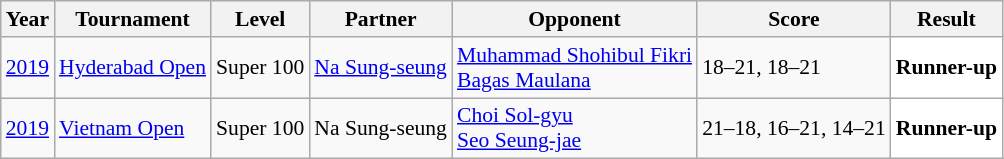<table class="sortable wikitable" style="font-size: 90%;">
<tr>
<th>Year</th>
<th>Tournament</th>
<th>Level</th>
<th>Partner</th>
<th>Opponent</th>
<th>Score</th>
<th>Result</th>
</tr>
<tr>
<td align="center"><a href='#'>2019</a></td>
<td align="left"><a href='#'>Hyderabad Open</a></td>
<td align="left">Super 100</td>
<td align="left"> <a href='#'>Na Sung-seung</a></td>
<td align="left"> <a href='#'>Muhammad Shohibul Fikri</a><br> <a href='#'>Bagas Maulana</a></td>
<td align="left">18–21, 18–21</td>
<td style="text-align:left; background:white"> <strong>Runner-up</strong></td>
</tr>
<tr>
<td align="center"><a href='#'>2019</a></td>
<td align="left"><a href='#'>Vietnam Open</a></td>
<td align="left">Super 100</td>
<td align="left"> Na Sung-seung</td>
<td align="left"> <a href='#'>Choi Sol-gyu</a><br> <a href='#'>Seo Seung-jae</a></td>
<td align="left">21–18, 16–21, 14–21</td>
<td style="text-align:left; background:white"> <strong>Runner-up</strong></td>
</tr>
</table>
